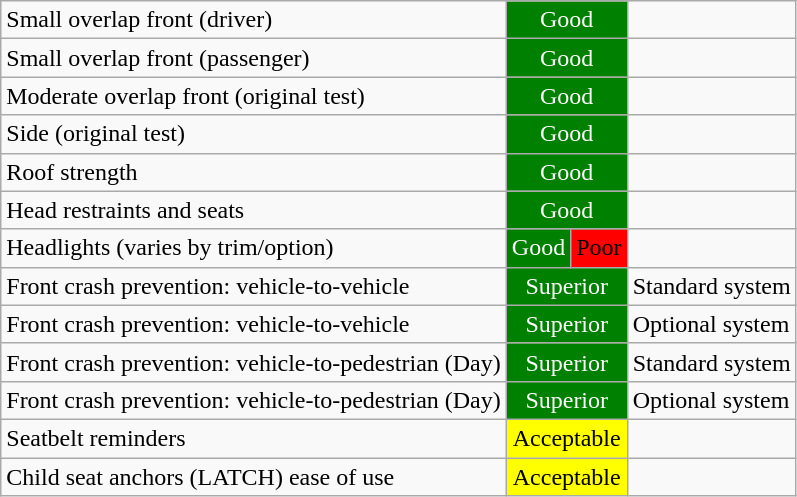<table class="wikitable">
<tr>
<td>Small overlap front (driver)</td>
<td colspan="2" style="text-align:center;color:white;background:green">Good</td>
<td></td>
</tr>
<tr>
<td>Small overlap front (passenger)</td>
<td colspan="2" style="text-align:center;color:white;background:green">Good</td>
<td></td>
</tr>
<tr>
<td>Moderate overlap front (original test)</td>
<td colspan="2" style="text-align:center;color:white;background:green">Good</td>
<td></td>
</tr>
<tr>
<td>Side (original test)</td>
<td colspan="2" style="text-align:center;color:white;background:green">Good</td>
<td></td>
</tr>
<tr>
<td>Roof strength</td>
<td colspan="2" style="text-align:center;color:white;background:green">Good</td>
<td></td>
</tr>
<tr>
<td>Head restraints and seats</td>
<td colspan="2" style="text-align:center;color:white;background:green">Good</td>
<td></td>
</tr>
<tr>
<td>Headlights (varies by trim/option)</td>
<td colspan="1" style="text-align:center;color:white;background:green">Good</td>
<td colspan="1" style="text-align:center;color:black;background:red">Poor</td>
<td></td>
</tr>
<tr>
<td>Front crash prevention: vehicle-to-vehicle</td>
<td colspan="2" style="text-align:center;color:white;background:green">Superior</td>
<td>Standard system</td>
</tr>
<tr>
<td>Front crash prevention: vehicle-to-vehicle</td>
<td colspan="2" style="text-align:center;color:white;background:green">Superior</td>
<td>Optional system</td>
</tr>
<tr>
<td>Front crash prevention: vehicle-to-pedestrian (Day)</td>
<td colspan="2" style="text-align:center;color:white;background:green">Superior</td>
<td>Standard system</td>
</tr>
<tr>
<td>Front crash prevention: vehicle-to-pedestrian (Day)</td>
<td colspan="2" style="text-align:center;color:white;background:green">Superior</td>
<td>Optional system</td>
</tr>
<tr>
<td>Seatbelt reminders</td>
<td colspan="2" style="text-align:center;color:black;background:yellow">Acceptable</td>
<td></td>
</tr>
<tr>
<td>Child seat anchors (LATCH) ease of use</td>
<td colspan="2" style="text-align:center;color:black;background:yellow">Acceptable</td>
<td></td>
</tr>
</table>
